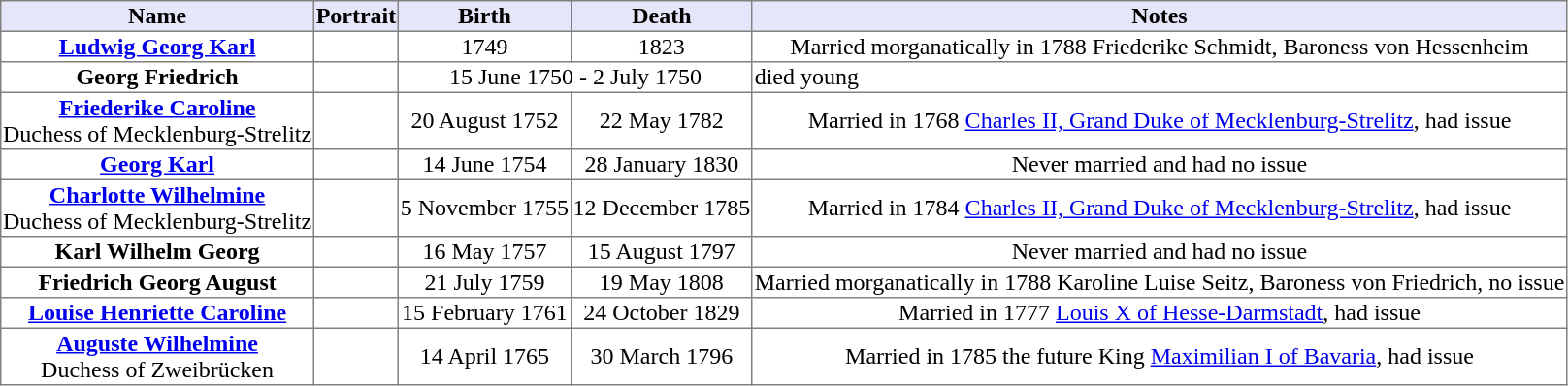<table border=1 style="border-collapse: collapse;">
<tr bgcolor=Lavender>
<th>Name</th>
<th>Portrait</th>
<th>Birth</th>
<th>Death</th>
<th>Notes</th>
</tr>
<tr>
<td align=center><strong><a href='#'>Ludwig Georg Karl</a></strong></td>
<td align=center></td>
<td align=center>1749</td>
<td align=center>1823</td>
<td align=center>Married morganatically in 1788 Friederike Schmidt, Baroness von Hessenheim</td>
</tr>
<tr>
<td align=center><strong>Georg Friedrich</strong></td>
<td align=center></td>
<td align="center" colspan="2">15 June 1750 - 2 July 1750</td>
<td>died young</td>
</tr>
<tr>
<td align=center><strong><a href='#'>Friederike Caroline</a></strong><br>Duchess of Mecklenburg-Strelitz</td>
<td align=center></td>
<td align=center>20 August 1752</td>
<td align=center>22 May 1782</td>
<td align=center>Married in 1768 <a href='#'>Charles II, Grand Duke of Mecklenburg-Strelitz</a>, had issue</td>
</tr>
<tr>
<td align=center><strong><a href='#'>Georg Karl</a></strong></td>
<td align=center></td>
<td align=center>14 June 1754</td>
<td align=center>28 January 1830</td>
<td align=center>Never married and had no issue</td>
</tr>
<tr>
<td align=center><strong><a href='#'>Charlotte Wilhelmine</a></strong><br>Duchess of Mecklenburg-Strelitz</td>
<td align=center></td>
<td align=center>5 November 1755</td>
<td align=center>12 December 1785</td>
<td align=center>Married in 1784 <a href='#'>Charles II, Grand Duke of Mecklenburg-Strelitz</a>, had issue</td>
</tr>
<tr>
<td align=center><strong>Karl Wilhelm Georg</strong><br></td>
<td align=center></td>
<td align=center>16 May 1757</td>
<td align=center>15 August 1797</td>
<td align=center>Never married and had no issue</td>
</tr>
<tr>
<td align=center><strong>Friedrich Georg August</strong><br></td>
<td align=center></td>
<td align=center>21 July 1759</td>
<td align=center>19 May 1808</td>
<td align=center>Married morganatically in 1788 Karoline Luise Seitz, Baroness von Friedrich, no issue</td>
</tr>
<tr>
<td align=center><strong><a href='#'>Louise Henriette Caroline</a></strong><br></td>
<td align=center></td>
<td align=center>15 February 1761</td>
<td align=center>24 October 1829</td>
<td align=center>Married in 1777 <a href='#'>Louis X of Hesse-Darmstadt</a>, had issue</td>
</tr>
<tr>
<td align=center><strong><a href='#'>Auguste Wilhelmine</a></strong><br>Duchess of Zweibrücken</td>
<td align=center></td>
<td align=center>14 April 1765</td>
<td align=center>30 March 1796</td>
<td align=center>Married in 1785 the future King <a href='#'>Maximilian I of Bavaria</a>, had issue</td>
</tr>
</table>
